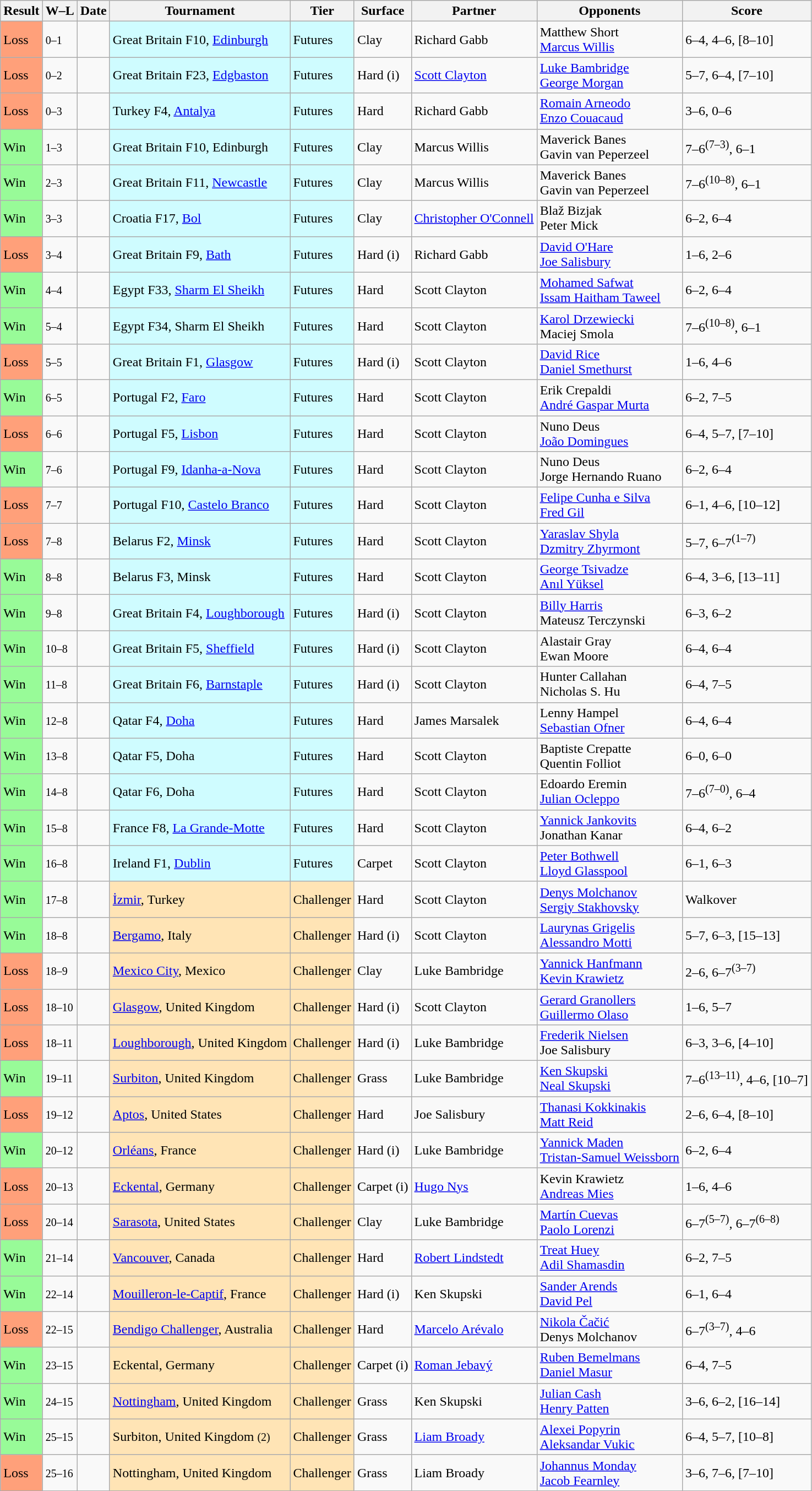<table class="sortable wikitable">
<tr>
<th>Result</th>
<th class="unsortable">W–L</th>
<th>Date</th>
<th>Tournament</th>
<th>Tier</th>
<th>Surface</th>
<th>Partner</th>
<th>Opponents</th>
<th class="unsortable">Score</th>
</tr>
<tr>
<td bgcolor=FFA07A>Loss</td>
<td><small>0–1</small></td>
<td></td>
<td style="background:#cffcff;">Great Britain F10, <a href='#'>Edinburgh</a></td>
<td style="background:#cffcff;">Futures</td>
<td>Clay</td>
<td> Richard Gabb</td>
<td> Matthew Short<br> <a href='#'>Marcus Willis</a></td>
<td>6–4, 4–6, [8–10]</td>
</tr>
<tr>
<td bgcolor=FFA07A>Loss</td>
<td><small>0–2</small></td>
<td></td>
<td style="background:#cffcff;">Great Britain F23, <a href='#'>Edgbaston</a></td>
<td style="background:#cffcff;">Futures</td>
<td>Hard (i)</td>
<td> <a href='#'>Scott Clayton</a></td>
<td> <a href='#'>Luke Bambridge</a><br> <a href='#'>George Morgan</a></td>
<td>5–7, 6–4, [7–10]</td>
</tr>
<tr>
<td bgcolor=FFA07A>Loss</td>
<td><small>0–3</small></td>
<td></td>
<td style="background:#cffcff;">Turkey F4, <a href='#'>Antalya</a></td>
<td style="background:#cffcff;">Futures</td>
<td>Hard</td>
<td> Richard Gabb</td>
<td> <a href='#'>Romain Arneodo</a><br> <a href='#'>Enzo Couacaud</a></td>
<td>3–6, 0–6</td>
</tr>
<tr>
<td bgcolor=98FB98>Win</td>
<td><small>1–3</small></td>
<td></td>
<td style="background:#cffcff;">Great Britain F10, Edinburgh</td>
<td style="background:#cffcff;">Futures</td>
<td>Clay</td>
<td> Marcus Willis</td>
<td> Maverick Banes<br> Gavin van Peperzeel</td>
<td>7–6<sup>(7–3)</sup>, 6–1</td>
</tr>
<tr>
<td bgcolor=98FB98>Win</td>
<td><small>2–3</small></td>
<td></td>
<td style="background:#cffcff;">Great Britain F11, <a href='#'>Newcastle</a></td>
<td style="background:#cffcff;">Futures</td>
<td>Clay</td>
<td> Marcus Willis</td>
<td> Maverick Banes<br> Gavin van Peperzeel</td>
<td>7–6<sup>(10–8)</sup>, 6–1</td>
</tr>
<tr>
<td bgcolor=98FB98>Win</td>
<td><small>3–3</small></td>
<td></td>
<td style="background:#cffcff;">Croatia F17, <a href='#'>Bol</a></td>
<td style="background:#cffcff;">Futures</td>
<td>Clay</td>
<td> <a href='#'>Christopher O'Connell</a></td>
<td> Blaž Bizjak<br> Peter Mick</td>
<td>6–2, 6–4</td>
</tr>
<tr>
<td bgcolor=FFA07A>Loss</td>
<td><small>3–4</small></td>
<td></td>
<td style="background:#cffcff;">Great Britain F9, <a href='#'>Bath</a></td>
<td style="background:#cffcff;">Futures</td>
<td>Hard (i)</td>
<td> Richard Gabb</td>
<td> <a href='#'>David O'Hare</a><br> <a href='#'>Joe Salisbury</a></td>
<td>1–6, 2–6</td>
</tr>
<tr>
<td bgcolor=98FB98>Win</td>
<td><small>4–4</small></td>
<td></td>
<td style="background:#cffcff;">Egypt F33, <a href='#'>Sharm El Sheikh</a></td>
<td style="background:#cffcff;">Futures</td>
<td>Hard</td>
<td> Scott Clayton</td>
<td> <a href='#'>Mohamed Safwat</a><br> <a href='#'>Issam Haitham Taweel</a></td>
<td>6–2, 6–4</td>
</tr>
<tr>
<td bgcolor=98FB98>Win</td>
<td><small>5–4</small></td>
<td></td>
<td style="background:#cffcff;">Egypt F34, Sharm El Sheikh</td>
<td style="background:#cffcff;">Futures</td>
<td>Hard</td>
<td> Scott Clayton</td>
<td> <a href='#'>Karol Drzewiecki</a><br> Maciej Smola</td>
<td>7–6<sup>(10–8)</sup>, 6–1</td>
</tr>
<tr>
<td bgcolor=FFA07A>Loss</td>
<td><small>5–5</small></td>
<td></td>
<td style="background:#cffcff;">Great Britain F1, <a href='#'>Glasgow</a></td>
<td style="background:#cffcff;">Futures</td>
<td>Hard (i)</td>
<td> Scott Clayton</td>
<td> <a href='#'>David Rice</a><br> <a href='#'>Daniel Smethurst</a></td>
<td>1–6, 4–6</td>
</tr>
<tr>
<td bgcolor=98FB98>Win</td>
<td><small>6–5</small></td>
<td></td>
<td style="background:#cffcff;">Portugal F2, <a href='#'>Faro</a></td>
<td style="background:#cffcff;">Futures</td>
<td>Hard</td>
<td> Scott Clayton</td>
<td> Erik Crepaldi<br> <a href='#'>André Gaspar Murta</a></td>
<td>6–2, 7–5</td>
</tr>
<tr>
<td bgcolor=FFA07A>Loss</td>
<td><small>6–6</small></td>
<td></td>
<td style="background:#cffcff;">Portugal F5, <a href='#'>Lisbon</a></td>
<td style="background:#cffcff;">Futures</td>
<td>Hard</td>
<td> Scott Clayton</td>
<td> Nuno Deus<br> <a href='#'>João Domingues</a></td>
<td>6–4, 5–7, [7–10]</td>
</tr>
<tr>
<td bgcolor=98FB98>Win</td>
<td><small>7–6</small></td>
<td></td>
<td style="background:#cffcff;">Portugal F9, <a href='#'>Idanha-a-Nova</a></td>
<td style="background:#cffcff;">Futures</td>
<td>Hard</td>
<td> Scott Clayton</td>
<td> Nuno Deus<br> Jorge Hernando Ruano</td>
<td>6–2, 6–4</td>
</tr>
<tr>
<td bgcolor=FFA07A>Loss</td>
<td><small>7–7</small></td>
<td></td>
<td style="background:#cffcff;">Portugal F10, <a href='#'>Castelo Branco</a></td>
<td style="background:#cffcff;">Futures</td>
<td>Hard</td>
<td> Scott Clayton</td>
<td> <a href='#'>Felipe Cunha e Silva</a><br> <a href='#'>Fred Gil</a></td>
<td>6–1, 4–6, [10–12]</td>
</tr>
<tr>
<td bgcolor=FFA07A>Loss</td>
<td><small>7–8</small></td>
<td></td>
<td style="background:#cffcff;">Belarus F2, <a href='#'>Minsk</a></td>
<td style="background:#cffcff;">Futures</td>
<td>Hard</td>
<td> Scott Clayton</td>
<td> <a href='#'>Yaraslav Shyla</a><br> <a href='#'>Dzmitry Zhyrmont</a></td>
<td>5–7, 6–7<sup>(1–7)</sup></td>
</tr>
<tr>
<td bgcolor=98FB98>Win</td>
<td><small>8–8</small></td>
<td></td>
<td style="background:#cffcff;">Belarus F3, Minsk</td>
<td style="background:#cffcff;">Futures</td>
<td>Hard</td>
<td> Scott Clayton</td>
<td> <a href='#'>George Tsivadze</a><br> <a href='#'>Anıl Yüksel</a></td>
<td>6–4, 3–6, [13–11]</td>
</tr>
<tr>
<td bgcolor=98FB98>Win</td>
<td><small>9–8</small></td>
<td></td>
<td style="background:#cffcff;">Great Britain F4, <a href='#'>Loughborough</a></td>
<td style="background:#cffcff;">Futures</td>
<td>Hard (i)</td>
<td> Scott Clayton</td>
<td> <a href='#'>Billy Harris</a><br> Mateusz Terczynski</td>
<td>6–3, 6–2</td>
</tr>
<tr>
<td bgcolor=98FB98>Win</td>
<td><small>10–8</small></td>
<td></td>
<td style="background:#cffcff;">Great Britain F5, <a href='#'>Sheffield</a></td>
<td style="background:#cffcff;">Futures</td>
<td>Hard (i)</td>
<td> Scott Clayton</td>
<td> Alastair Gray<br> Ewan Moore</td>
<td>6–4, 6–4</td>
</tr>
<tr>
<td bgcolor=98FB98>Win</td>
<td><small>11–8</small></td>
<td></td>
<td style="background:#cffcff;">Great Britain F6, <a href='#'>Barnstaple</a></td>
<td style="background:#cffcff;">Futures</td>
<td>Hard (i)</td>
<td> Scott Clayton</td>
<td> Hunter Callahan<br> Nicholas S. Hu</td>
<td>6–4, 7–5</td>
</tr>
<tr>
<td bgcolor=98FB98>Win</td>
<td><small>12–8</small></td>
<td></td>
<td style="background:#cffcff;">Qatar F4, <a href='#'>Doha</a></td>
<td style="background:#cffcff;">Futures</td>
<td>Hard</td>
<td> James Marsalek</td>
<td> Lenny Hampel<br> <a href='#'>Sebastian Ofner</a></td>
<td>6–4, 6–4</td>
</tr>
<tr>
<td bgcolor=98FB98>Win</td>
<td><small>13–8</small></td>
<td></td>
<td style="background:#cffcff;">Qatar F5, Doha</td>
<td style="background:#cffcff;">Futures</td>
<td>Hard</td>
<td> Scott Clayton</td>
<td> Baptiste Crepatte<br> Quentin Folliot</td>
<td>6–0, 6–0</td>
</tr>
<tr>
<td bgcolor=98FB98>Win</td>
<td><small>14–8</small></td>
<td></td>
<td style="background:#cffcff;">Qatar F6, Doha</td>
<td style="background:#cffcff;">Futures</td>
<td>Hard</td>
<td> Scott Clayton</td>
<td> Edoardo Eremin<br> <a href='#'>Julian Ocleppo</a></td>
<td>7–6<sup>(7–0)</sup>, 6–4</td>
</tr>
<tr>
<td bgcolor=98FB98>Win</td>
<td><small>15–8</small></td>
<td></td>
<td style="background:#cffcff;">France F8, <a href='#'>La Grande-Motte</a></td>
<td style="background:#cffcff;">Futures</td>
<td>Hard</td>
<td> Scott Clayton</td>
<td> <a href='#'>Yannick Jankovits</a><br> Jonathan Kanar</td>
<td>6–4, 6–2</td>
</tr>
<tr>
<td bgcolor=98FB98>Win</td>
<td><small>16–8</small></td>
<td></td>
<td style="background:#cffcff;">Ireland F1, <a href='#'>Dublin</a></td>
<td style="background:#cffcff;">Futures</td>
<td>Carpet</td>
<td> Scott Clayton</td>
<td> <a href='#'>Peter Bothwell</a><br> <a href='#'>Lloyd Glasspool</a></td>
<td>6–1, 6–3</td>
</tr>
<tr>
<td bgcolor=98FB98>Win</td>
<td><small>17–8</small></td>
<td><a href='#'></a></td>
<td style="background:moccasin;"><a href='#'>İzmir</a>, Turkey</td>
<td style="background:moccasin;">Challenger</td>
<td>Hard</td>
<td> Scott Clayton</td>
<td> <a href='#'>Denys Molchanov</a><br> <a href='#'>Sergiy Stakhovsky</a></td>
<td>Walkover</td>
</tr>
<tr>
<td bgcolor=98FB98>Win</td>
<td><small>18–8</small></td>
<td><a href='#'></a></td>
<td style="background:moccasin;"><a href='#'>Bergamo</a>, Italy</td>
<td style="background:moccasin;">Challenger</td>
<td>Hard (i)</td>
<td> Scott Clayton</td>
<td> <a href='#'>Laurynas Grigelis</a><br> <a href='#'>Alessandro Motti</a></td>
<td>5–7, 6–3, [15–13]</td>
</tr>
<tr>
<td bgcolor=FFA07A>Loss</td>
<td><small>18–9</small></td>
<td><a href='#'></a></td>
<td style="background:moccasin;"><a href='#'>Mexico City</a>, Mexico</td>
<td style="background:moccasin;">Challenger</td>
<td>Clay</td>
<td> Luke Bambridge</td>
<td> <a href='#'>Yannick Hanfmann</a><br> <a href='#'>Kevin Krawietz</a></td>
<td>2–6, 6–7<sup>(3–7)</sup></td>
</tr>
<tr>
<td bgcolor=FFA07A>Loss</td>
<td><small>18–10</small></td>
<td><a href='#'></a></td>
<td style="background:moccasin;"><a href='#'>Glasgow</a>, United Kingdom</td>
<td style="background:moccasin;">Challenger</td>
<td>Hard (i)</td>
<td> Scott Clayton</td>
<td> <a href='#'>Gerard Granollers</a><br> <a href='#'>Guillermo Olaso</a></td>
<td>1–6, 5–7</td>
</tr>
<tr>
<td bgcolor=FFA07A>Loss</td>
<td><small>18–11</small></td>
<td><a href='#'></a></td>
<td style="background:moccasin;"><a href='#'>Loughborough</a>, United Kingdom</td>
<td style="background:moccasin;">Challenger</td>
<td>Hard (i)</td>
<td> Luke Bambridge</td>
<td> <a href='#'>Frederik Nielsen</a><br> Joe Salisbury</td>
<td>6–3, 3–6, [4–10]</td>
</tr>
<tr>
<td bgcolor=98FB98>Win</td>
<td><small>19–11</small></td>
<td><a href='#'></a></td>
<td style="background:moccasin;"><a href='#'>Surbiton</a>, United Kingdom</td>
<td style="background:moccasin;">Challenger</td>
<td>Grass</td>
<td> Luke Bambridge</td>
<td> <a href='#'>Ken Skupski</a><br> <a href='#'>Neal Skupski</a></td>
<td>7–6<sup>(13–11)</sup>, 4–6, [10–7]</td>
</tr>
<tr>
<td bgcolor=FFA07A>Loss</td>
<td><small>19–12</small></td>
<td><a href='#'></a></td>
<td style="background:moccasin;"><a href='#'>Aptos</a>, United States</td>
<td style="background:moccasin;">Challenger</td>
<td>Hard</td>
<td> Joe Salisbury</td>
<td> <a href='#'>Thanasi Kokkinakis</a><br> <a href='#'>Matt Reid</a></td>
<td>2–6, 6–4, [8–10]</td>
</tr>
<tr>
<td bgcolor=98FB98>Win</td>
<td><small>20–12</small></td>
<td><a href='#'></a></td>
<td style="background:moccasin;"><a href='#'>Orléans</a>, France</td>
<td style="background:moccasin;">Challenger</td>
<td>Hard (i)</td>
<td> Luke Bambridge</td>
<td> <a href='#'>Yannick Maden</a><br> <a href='#'>Tristan-Samuel Weissborn</a></td>
<td>6–2, 6–4</td>
</tr>
<tr>
<td bgcolor=FFA07A>Loss</td>
<td><small>20–13</small></td>
<td><a href='#'></a></td>
<td style="background:moccasin;"><a href='#'>Eckental</a>, Germany</td>
<td style="background:moccasin;">Challenger</td>
<td>Carpet (i)</td>
<td> <a href='#'>Hugo Nys</a></td>
<td> Kevin Krawietz<br> <a href='#'>Andreas Mies</a></td>
<td>1–6, 4–6</td>
</tr>
<tr>
<td bgcolor=FFA07A>Loss</td>
<td><small>20–14</small></td>
<td><a href='#'></a></td>
<td style="background:moccasin;"><a href='#'>Sarasota</a>, United States</td>
<td style="background:moccasin;">Challenger</td>
<td>Clay</td>
<td> Luke Bambridge</td>
<td> <a href='#'>Martín Cuevas</a><br> <a href='#'>Paolo Lorenzi</a></td>
<td>6–7<sup>(5–7)</sup>, 6–7<sup>(6–8)</sup></td>
</tr>
<tr>
<td bgcolor=98FB98>Win</td>
<td><small>21–14</small></td>
<td><a href='#'></a></td>
<td style="background:moccasin;"><a href='#'>Vancouver</a>, Canada</td>
<td style="background:moccasin;">Challenger</td>
<td>Hard</td>
<td> <a href='#'>Robert Lindstedt</a></td>
<td> <a href='#'>Treat Huey</a><br> <a href='#'>Adil Shamasdin</a></td>
<td>6–2, 7–5</td>
</tr>
<tr>
<td bgcolor=98FB98>Win</td>
<td><small>22–14</small></td>
<td><a href='#'></a></td>
<td style="background:moccasin;"><a href='#'>Mouilleron-le-Captif</a>, France</td>
<td style="background:moccasin;">Challenger</td>
<td>Hard (i)</td>
<td> Ken Skupski</td>
<td> <a href='#'>Sander Arends</a><br> <a href='#'>David Pel</a></td>
<td>6–1, 6–4</td>
</tr>
<tr>
<td bgcolor=FFA07A>Loss</td>
<td><small>22–15</small></td>
<td><a href='#'></a></td>
<td style="background:moccasin;"><a href='#'>Bendigo Challenger</a>, Australia</td>
<td style="background:moccasin;">Challenger</td>
<td>Hard</td>
<td> <a href='#'>Marcelo Arévalo</a></td>
<td> <a href='#'>Nikola Čačić</a><br> Denys Molchanov</td>
<td>6–7<sup>(3–7)</sup>, 4–6</td>
</tr>
<tr>
<td bgcolor=98FB98>Win</td>
<td><small>23–15</small></td>
<td><a href='#'></a></td>
<td style="background:moccasin;">Eckental, Germany</td>
<td style="background:moccasin;">Challenger</td>
<td>Carpet (i)</td>
<td> <a href='#'>Roman Jebavý</a></td>
<td> <a href='#'>Ruben Bemelmans</a><br> <a href='#'>Daniel Masur</a></td>
<td>6–4, 7–5</td>
</tr>
<tr>
<td bgcolor=98FB98>Win</td>
<td><small>24–15</small></td>
<td><a href='#'></a></td>
<td style="background:moccasin;"><a href='#'>Nottingham</a>, United Kingdom</td>
<td style="background:moccasin;">Challenger</td>
<td>Grass</td>
<td> Ken Skupski</td>
<td> <a href='#'>Julian Cash</a><br> <a href='#'>Henry Patten</a></td>
<td>3–6, 6–2, [16–14]</td>
</tr>
<tr>
<td bgcolor=98FB98>Win</td>
<td><small>25–15</small></td>
<td><a href='#'></a></td>
<td style="background:moccasin;">Surbiton, United Kingdom <small>(2)</small></td>
<td style="background:moccasin;">Challenger</td>
<td>Grass</td>
<td> <a href='#'>Liam Broady</a></td>
<td> <a href='#'>Alexei Popyrin</a><br> <a href='#'>Aleksandar Vukic</a></td>
<td>6–4, 5–7, [10–8]</td>
</tr>
<tr>
<td bgcolor= FFA07A>Loss</td>
<td><small>25–16</small></td>
<td><a href='#'></a></td>
<td style="background:moccasin;">Nottingham, United Kingdom</td>
<td style="background:moccasin;">Challenger</td>
<td>Grass</td>
<td> Liam Broady</td>
<td> <a href='#'>Johannus Monday</a><br> <a href='#'>Jacob Fearnley</a></td>
<td>3–6, 7–6, [7–10]</td>
</tr>
</table>
